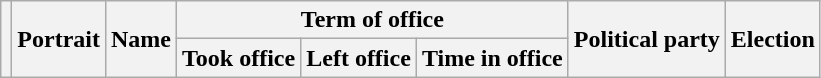<table class="wikitable" style="text-align:center;">
<tr>
<th rowspan=2></th>
<th rowspan=2>Portrait</th>
<th rowspan=2>Name<br></th>
<th colspan=3>Term of office</th>
<th rowspan=2>Political party</th>
<th rowspan=2>Election</th>
</tr>
<tr>
<th>Took office</th>
<th>Left office</th>
<th>Time in office<br>


</th>
</tr>
</table>
